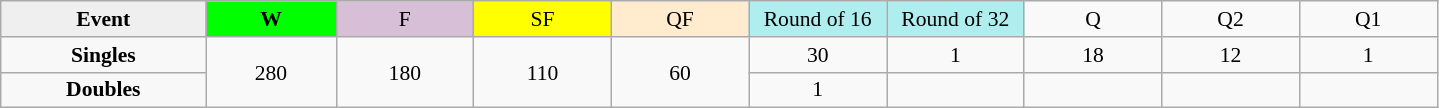<table class=wikitable style=font-size:90%;text-align:center>
<tr>
<td style="width:130px; background:#efefef;"><strong>Event</strong></td>
<td style="width:80px; background:lime;"><strong>W</strong></td>
<td style="width:85px; background:thistle;">F</td>
<td style="width:85px; background:#ff0;">SF</td>
<td style="width:85px; background:#ffebcd;">QF</td>
<td style="width:85px; background:#afeeee;">Round of 16</td>
<td style="width:85px; background:#afeeee;">Round of 32</td>
<td width=85>Q</td>
<td width=85>Q2</td>
<td width=85>Q1</td>
</tr>
<tr>
<th style="background:#f8f8f8;">Singles</th>
<td rowspan=2>280</td>
<td rowspan=2>180</td>
<td rowspan=2>110</td>
<td rowspan=2>60</td>
<td>30</td>
<td>1</td>
<td>18</td>
<td>12</td>
<td>1</td>
</tr>
<tr>
<th style="background:#f8f8f8;">Doubles</th>
<td>1</td>
<td></td>
<td></td>
<td></td>
<td></td>
</tr>
</table>
